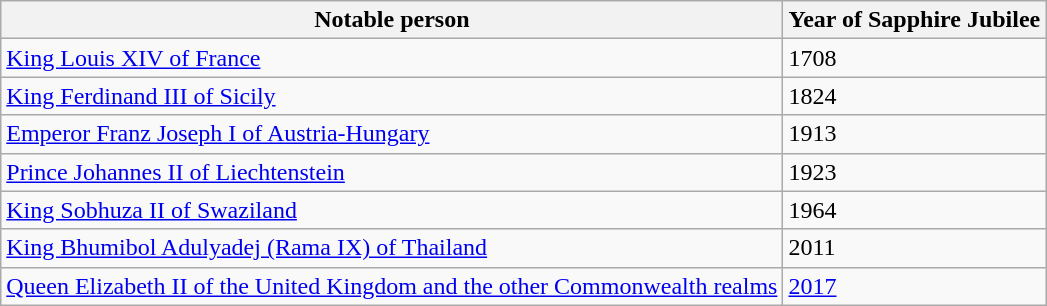<table class="wikitable">
<tr>
<th>Notable person</th>
<th>Year of Sapphire Jubilee</th>
</tr>
<tr>
<td><a href='#'>King Louis XIV of France</a></td>
<td>1708</td>
</tr>
<tr>
<td><a href='#'>King Ferdinand III of Sicily</a></td>
<td>1824</td>
</tr>
<tr>
<td><a href='#'>Emperor Franz Joseph I of Austria-Hungary</a></td>
<td>1913</td>
</tr>
<tr>
<td><a href='#'>Prince Johannes II of Liechtenstein</a></td>
<td>1923</td>
</tr>
<tr>
<td><a href='#'>King Sobhuza II of Swaziland</a></td>
<td>1964</td>
</tr>
<tr>
<td><a href='#'>King Bhumibol Adulyadej (Rama IX) of Thailand</a></td>
<td>2011</td>
</tr>
<tr>
<td><a href='#'>Queen Elizabeth II of the United Kingdom and the other Commonwealth realms</a></td>
<td><a href='#'>2017</a></td>
</tr>
</table>
